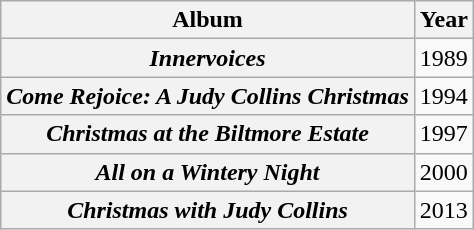<table class="wikitable plainrowheaders" style="text-align:center;">
<tr>
<th>Album</th>
<th>Year</th>
</tr>
<tr>
<th scope="row"><em>Innervoices</em> </th>
<td>1989</td>
</tr>
<tr>
<th scope="row"><em>Come Rejoice: A Judy Collins Christmas</em></th>
<td>1994</td>
</tr>
<tr>
<th scope="row"><em>Christmas at the Biltmore Estate</em></th>
<td>1997</td>
</tr>
<tr>
<th scope="row"><em>All on a Wintery Night</em></th>
<td>2000</td>
</tr>
<tr>
<th scope="row"><em>Christmas with Judy Collins</em></th>
<td>2013</td>
</tr>
</table>
